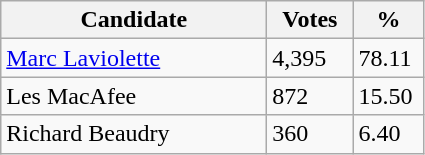<table class="wikitable">
<tr>
<th style="width: 170px">Candidate</th>
<th style="width: 50px">Votes</th>
<th style="width: 40px">%</th>
</tr>
<tr>
<td><a href='#'>Marc Laviolette</a></td>
<td>4,395</td>
<td>78.11</td>
</tr>
<tr>
<td>Les MacAfee</td>
<td>872</td>
<td>15.50</td>
</tr>
<tr>
<td>Richard Beaudry</td>
<td>360</td>
<td>6.40</td>
</tr>
</table>
